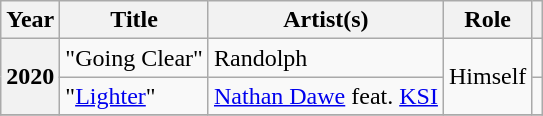<table class="wikitable plainrowheaders" style="margin-right: 0;">
<tr>
<th scope="col">Year</th>
<th scope="col">Title</th>
<th scope="col">Artist(s)</th>
<th>Role</th>
<th scope="col" class="unsortable"></th>
</tr>
<tr>
<th rowspan="2" scope="row">2020</th>
<td>"Going Clear"</td>
<td>Randolph</td>
<td rowspan="2">Himself</td>
<td style="text-align:center;"></td>
</tr>
<tr>
<td>"<a href='#'>Lighter</a>"</td>
<td><a href='#'>Nathan Dawe</a> feat. <a href='#'>KSI</a></td>
<td style="text-align:center;"></td>
</tr>
<tr>
</tr>
</table>
